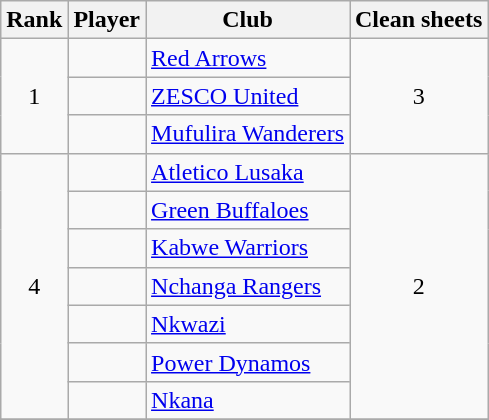<table class="wikitable" style="text-align:center">
<tr>
<th>Rank</th>
<th>Player</th>
<th>Club</th>
<th>Clean sheets</th>
</tr>
<tr>
<td rowspan="3">1</td>
<td align="left"></td>
<td align="left"><a href='#'>Red Arrows</a></td>
<td rowspan="3">3</td>
</tr>
<tr>
<td align="left"></td>
<td align="left"><a href='#'>ZESCO United</a></td>
</tr>
<tr>
<td align="left"></td>
<td align="left"><a href='#'>Mufulira Wanderers</a></td>
</tr>
<tr>
<td rowspan="7">4</td>
<td align="left"></td>
<td align="left"><a href='#'>Atletico Lusaka</a></td>
<td rowspan="7">2</td>
</tr>
<tr>
<td align="left"></td>
<td align="left"><a href='#'>Green Buffaloes</a></td>
</tr>
<tr>
<td align="left"></td>
<td align="left"><a href='#'>Kabwe Warriors</a></td>
</tr>
<tr>
<td align="left"></td>
<td align="left"><a href='#'>Nchanga Rangers</a></td>
</tr>
<tr>
<td align="left"></td>
<td align="left"><a href='#'>Nkwazi</a></td>
</tr>
<tr>
<td align="left"></td>
<td align="left"><a href='#'>Power Dynamos</a></td>
</tr>
<tr>
<td align="left"></td>
<td align="left"><a href='#'>Nkana</a></td>
</tr>
<tr>
</tr>
</table>
